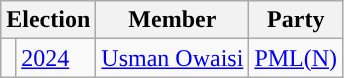<table class="wikitable">
<tr>
<th colspan="2">Election</th>
<th>Member</th>
<th>Party</th>
</tr>
<tr>
<td style="background-color: "></td>
<td><a href='#'>2024</a></td>
<td><a href='#'>Usman Owaisi</a></td>
<td><a href='#'>PML(N)</a></td>
</tr>
</table>
